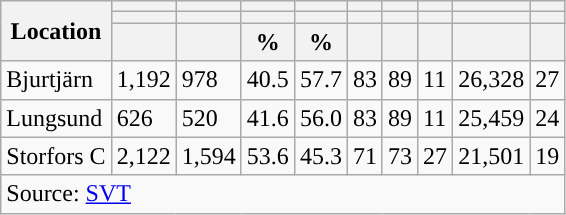<table role="presentation" class="wikitable sortable mw-collapsible">
<tr>
<th rowspan="3">Location</th>
<th></th>
<th></th>
<th></th>
<th></th>
<th></th>
<th></th>
<th></th>
<th></th>
<th></th>
</tr>
<tr>
<th></th>
<th></th>
<th style="background:"></th>
<th style="background:"></th>
<th></th>
<th></th>
<th></th>
<th></th>
<th></th>
</tr>
<tr>
<th data-sort-type="number"></th>
<th data-sort-type="number"></th>
<th data-sort-type="number">%</th>
<th data-sort-type="number">%</th>
<th data-sort-type="number"></th>
<th data-sort-type="number"></th>
<th data-sort-type="number"></th>
<th data-sort-type="number"></th>
<th data-sort-type="number"></th>
</tr>
<tr>
<td align="left">Bjurtjärn</td>
<td>1,192</td>
<td>978</td>
<td>40.5</td>
<td>57.7</td>
<td>83</td>
<td>89</td>
<td>11</td>
<td>26,328</td>
<td>27</td>
</tr>
<tr>
<td align="left">Lungsund</td>
<td>626</td>
<td>520</td>
<td>41.6</td>
<td>56.0</td>
<td>83</td>
<td>89</td>
<td>11</td>
<td>25,459</td>
<td>24</td>
</tr>
<tr>
<td align="left">Storfors C</td>
<td>2,122</td>
<td>1,594</td>
<td>53.6</td>
<td>45.3</td>
<td>71</td>
<td>73</td>
<td>27</td>
<td>21,501</td>
<td>19</td>
</tr>
<tr>
<td colspan="10" align="left">Source: <a href='#'>SVT</a></td>
</tr>
</table>
